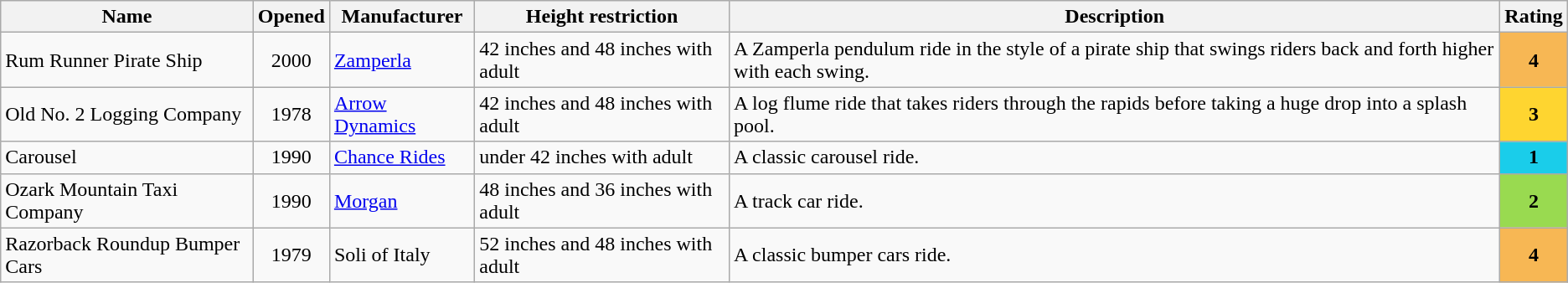<table class="wikitable sortable">
<tr>
<th>Name</th>
<th>Opened</th>
<th>Manufacturer</th>
<th>Height restriction</th>
<th>Description</th>
<th>Rating</th>
</tr>
<tr>
<td>Rum Runner Pirate Ship</td>
<td style="text-align:center">2000</td>
<td><a href='#'>Zamperla</a></td>
<td>42 inches and 48 inches with adult</td>
<td>A Zamperla pendulum ride in the style of a pirate ship that swings riders back and forth higher with each swing.</td>
<td bgcolor="#F7B754" align=center><strong>4</strong></td>
</tr>
<tr>
<td>Old No. 2 Logging Company</td>
<td style="text-align:center">1978</td>
<td><a href='#'>Arrow Dynamics</a></td>
<td>42 inches and 48 inches with adult</td>
<td>A log flume ride that takes riders through the rapids before taking a huge drop into a splash pool.</td>
<td bgcolor="#FED530" align=center><strong>3</strong></td>
</tr>
<tr>
<td>Carousel</td>
<td style="text-align:center">1990</td>
<td><a href='#'>Chance Rides</a></td>
<td>under 42 inches with adult</td>
<td>A classic carousel ride.</td>
<td bgcolor="#1ACDEA" align=center><strong>1</strong></td>
</tr>
<tr>
<td>Ozark Mountain Taxi Company</td>
<td style="text-align:center">1990</td>
<td><a href='#'>Morgan</a></td>
<td>48 inches and 36 inches with adult</td>
<td>A track car ride.</td>
<td bgcolor="#99DA50" align=center><strong>2</strong></td>
</tr>
<tr>
<td>Razorback Roundup Bumper Cars</td>
<td style="text-align:center">1979</td>
<td>Soli of Italy</td>
<td>52 inches and 48 inches with adult</td>
<td>A classic bumper cars ride.</td>
<td bgcolor="#F7B754" align=center><strong>4</strong></td>
</tr>
</table>
